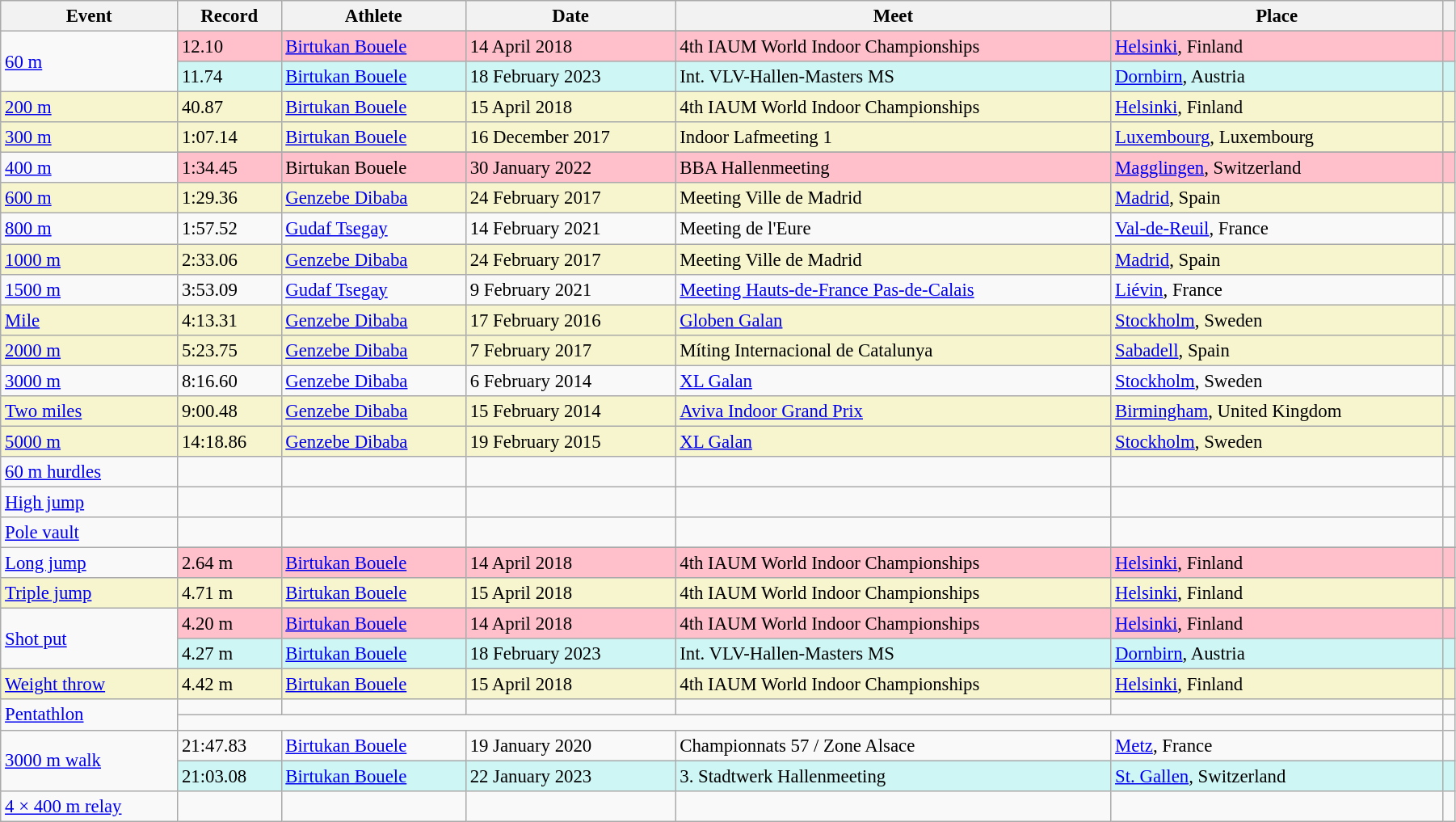<table class="wikitable" style="font-size:95%; width: 95%;">
<tr>
<th>Event</th>
<th>Record</th>
<th>Athlete</th>
<th>Date</th>
<th>Meet</th>
<th>Place</th>
<th></th>
</tr>
<tr>
<td rowspan=3><a href='#'>60 m</a></td>
</tr>
<tr style="background:pink">
<td>12.10</td>
<td><a href='#'>Birtukan Bouele</a></td>
<td>14 April 2018</td>
<td>4th IAUM World Indoor Championships</td>
<td><a href='#'>Helsinki</a>, Finland</td>
<td></td>
</tr>
<tr style="background:#cef6f5;">
<td>11.74</td>
<td><a href='#'>Birtukan Bouele</a></td>
<td>18 February 2023</td>
<td>Int. VLV-Hallen-Masters MS</td>
<td><a href='#'>Dornbirn</a>, Austria</td>
<td></td>
</tr>
<tr style="background:#f6F5CE;">
<td><a href='#'>200 m</a></td>
<td>40.87</td>
<td><a href='#'>Birtukan Bouele</a></td>
<td>15 April 2018</td>
<td>4th IAUM World Indoor Championships</td>
<td><a href='#'>Helsinki</a>, Finland</td>
<td></td>
</tr>
<tr style="background:#f6F5CE;">
<td><a href='#'>300 m</a></td>
<td>1:07.14</td>
<td><a href='#'>Birtukan Bouele</a></td>
<td>16 December 2017</td>
<td>Indoor Lafmeeting 1</td>
<td><a href='#'>Luxembourg</a>, Luxembourg</td>
<td></td>
</tr>
<tr>
<td rowspan=2><a href='#'>400 m</a></td>
</tr>
<tr style="background:pink">
<td>1:34.45</td>
<td>Birtukan Bouele</td>
<td>30 January 2022</td>
<td>BBA Hallenmeeting</td>
<td><a href='#'>Magglingen</a>, Switzerland</td>
<td></td>
</tr>
<tr style="background:#f6F5CE;">
<td><a href='#'>600 m</a></td>
<td>1:29.36</td>
<td><a href='#'>Genzebe Dibaba</a></td>
<td>24 February 2017</td>
<td>Meeting Ville de Madrid</td>
<td><a href='#'>Madrid</a>, Spain</td>
<td></td>
</tr>
<tr>
<td><a href='#'>800 m</a></td>
<td>1:57.52</td>
<td><a href='#'>Gudaf Tsegay</a></td>
<td>14 February 2021</td>
<td>Meeting de l'Eure</td>
<td><a href='#'>Val-de-Reuil</a>, France</td>
<td></td>
</tr>
<tr style="background:#f6F5CE;">
<td><a href='#'>1000 m</a></td>
<td>2:33.06</td>
<td><a href='#'>Genzebe Dibaba</a></td>
<td>24 February 2017</td>
<td>Meeting Ville de Madrid</td>
<td><a href='#'>Madrid</a>, Spain</td>
<td></td>
</tr>
<tr>
<td><a href='#'>1500 m</a></td>
<td>3:53.09</td>
<td><a href='#'>Gudaf Tsegay</a></td>
<td>9 February 2021</td>
<td><a href='#'>Meeting Hauts-de-France Pas-de-Calais</a></td>
<td><a href='#'>Liévin</a>, France</td>
<td></td>
</tr>
<tr style="background:#f6F5CE;">
<td><a href='#'>Mile</a></td>
<td>4:13.31</td>
<td><a href='#'>Genzebe Dibaba</a></td>
<td>17 February 2016</td>
<td><a href='#'>Globen Galan</a></td>
<td><a href='#'>Stockholm</a>, Sweden</td>
<td></td>
</tr>
<tr style="background:#f6F5CE;">
<td><a href='#'>2000 m</a></td>
<td>5:23.75</td>
<td><a href='#'>Genzebe Dibaba</a></td>
<td>7 February 2017</td>
<td>Míting Internacional de Catalunya</td>
<td><a href='#'>Sabadell</a>, Spain</td>
<td></td>
</tr>
<tr>
<td><a href='#'>3000 m</a></td>
<td>8:16.60 </td>
<td><a href='#'>Genzebe Dibaba</a></td>
<td>6 February 2014</td>
<td><a href='#'>XL Galan</a></td>
<td><a href='#'>Stockholm</a>, Sweden</td>
<td></td>
</tr>
<tr style="background:#f6F5CE;">
<td><a href='#'>Two miles</a></td>
<td>9:00.48</td>
<td><a href='#'>Genzebe Dibaba</a></td>
<td>15 February 2014</td>
<td><a href='#'>Aviva Indoor Grand Prix</a></td>
<td><a href='#'>Birmingham</a>, United Kingdom</td>
<td></td>
</tr>
<tr style="background:#f6F5CE;">
<td><a href='#'>5000 m</a></td>
<td>14:18.86</td>
<td><a href='#'>Genzebe Dibaba</a></td>
<td>19 February 2015</td>
<td><a href='#'>XL Galan</a></td>
<td><a href='#'>Stockholm</a>, Sweden</td>
<td></td>
</tr>
<tr>
<td><a href='#'>60 m hurdles</a></td>
<td></td>
<td></td>
<td></td>
<td></td>
<td></td>
<td></td>
</tr>
<tr>
<td><a href='#'>High jump</a></td>
<td></td>
<td></td>
<td></td>
<td></td>
<td></td>
<td></td>
</tr>
<tr>
<td><a href='#'>Pole vault</a></td>
<td></td>
<td></td>
<td></td>
<td></td>
<td></td>
<td></td>
</tr>
<tr>
<td rowspan=2><a href='#'>Long jump</a></td>
</tr>
<tr style="background:pink">
<td>2.64 m</td>
<td><a href='#'>Birtukan Bouele</a></td>
<td>14 April 2018</td>
<td>4th IAUM World Indoor Championships</td>
<td><a href='#'>Helsinki</a>, Finland</td>
<td></td>
</tr>
<tr style="background:#f6F5CE;">
<td><a href='#'>Triple jump</a></td>
<td>4.71 m</td>
<td><a href='#'>Birtukan Bouele</a></td>
<td>15 April 2018</td>
<td>4th IAUM World Indoor Championships</td>
<td><a href='#'>Helsinki</a>, Finland</td>
<td></td>
</tr>
<tr>
<td rowspan=3><a href='#'>Shot put</a></td>
</tr>
<tr style="background:pink">
<td>4.20 m</td>
<td><a href='#'>Birtukan Bouele</a></td>
<td>14 April 2018</td>
<td>4th IAUM World Indoor Championships</td>
<td><a href='#'>Helsinki</a>, Finland</td>
<td></td>
</tr>
<tr style="background:#cef6f5;">
<td>4.27 m</td>
<td><a href='#'>Birtukan Bouele</a></td>
<td>18 February 2023</td>
<td>Int. VLV-Hallen-Masters MS</td>
<td><a href='#'>Dornbirn</a>, Austria</td>
<td></td>
</tr>
<tr style="background:#f6F5CE;">
<td><a href='#'>Weight throw</a></td>
<td>4.42 m</td>
<td><a href='#'>Birtukan Bouele</a></td>
<td>15 April 2018</td>
<td>4th IAUM World Indoor Championships</td>
<td><a href='#'>Helsinki</a>, Finland</td>
<td></td>
</tr>
<tr>
<td rowspan=2><a href='#'>Pentathlon</a></td>
<td></td>
<td></td>
<td></td>
<td></td>
<td></td>
<td></td>
</tr>
<tr>
<td colspan=5></td>
<td></td>
</tr>
<tr>
<td rowspan=2><a href='#'>3000 m walk</a></td>
<td>21:47.83</td>
<td><a href='#'>Birtukan Bouele</a></td>
<td>19 January 2020</td>
<td>Championnats 57 / Zone Alsace</td>
<td><a href='#'>Metz</a>, France</td>
<td></td>
</tr>
<tr style="background:#cef6f5;">
<td>21:03.08</td>
<td><a href='#'>Birtukan Bouele</a></td>
<td>22 January 2023</td>
<td>3. Stadtwerk Hallenmeeting</td>
<td><a href='#'>St. Gallen</a>, Switzerland</td>
<td></td>
</tr>
<tr>
<td><a href='#'>4 × 400 m relay</a></td>
<td></td>
<td></td>
<td></td>
<td></td>
<td></td>
<td></td>
</tr>
</table>
